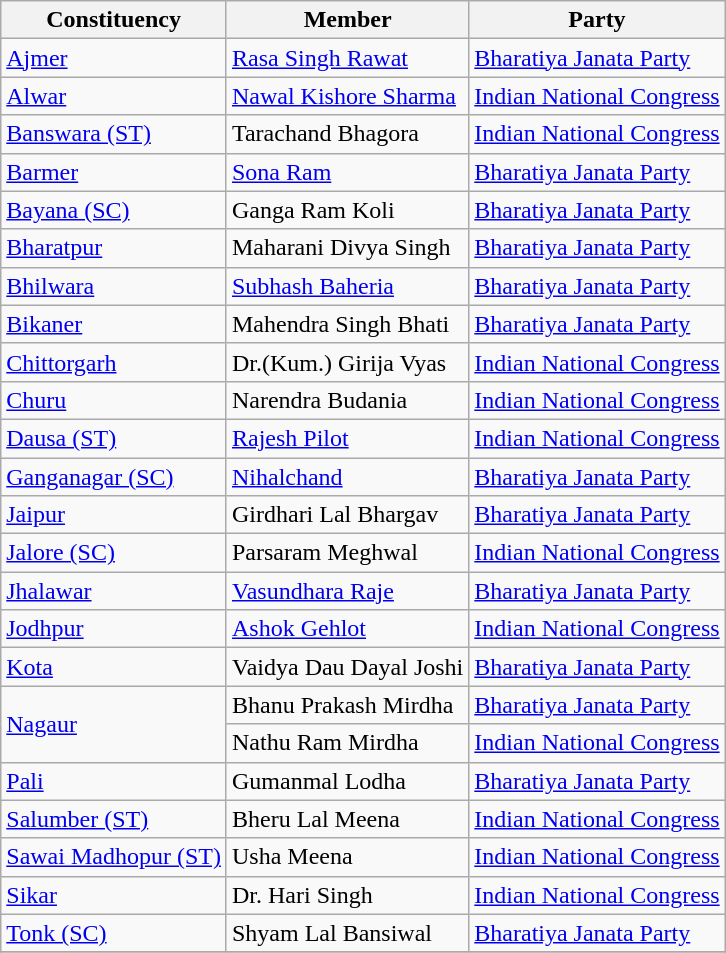<table class="wikitable sortable">
<tr>
<th>Constituency</th>
<th>Member</th>
<th>Party</th>
</tr>
<tr>
<td><a href='#'>Ajmer</a></td>
<td><a href='#'>Rasa Singh Rawat</a></td>
<td><a href='#'>Bharatiya Janata Party</a></td>
</tr>
<tr>
<td><a href='#'>Alwar</a></td>
<td><a href='#'>Nawal Kishore Sharma</a></td>
<td><a href='#'>Indian National Congress</a></td>
</tr>
<tr>
<td><a href='#'>Banswara (ST)</a></td>
<td>Tarachand Bhagora</td>
<td><a href='#'>Indian National Congress</a></td>
</tr>
<tr>
<td><a href='#'>Barmer</a></td>
<td><a href='#'>Sona Ram</a></td>
<td><a href='#'>Bharatiya Janata Party</a></td>
</tr>
<tr>
<td><a href='#'>Bayana (SC)</a></td>
<td>Ganga Ram Koli</td>
<td><a href='#'>Bharatiya Janata Party</a></td>
</tr>
<tr>
<td><a href='#'>Bharatpur</a></td>
<td>Maharani Divya Singh</td>
<td><a href='#'>Bharatiya Janata Party</a></td>
</tr>
<tr>
<td><a href='#'>Bhilwara</a></td>
<td><a href='#'>Subhash Baheria</a></td>
<td><a href='#'>Bharatiya Janata Party</a></td>
</tr>
<tr>
<td><a href='#'>Bikaner</a></td>
<td>Mahendra Singh Bhati</td>
<td><a href='#'>Bharatiya Janata Party</a></td>
</tr>
<tr>
<td><a href='#'>Chittorgarh</a></td>
<td>Dr.(Kum.) Girija Vyas</td>
<td><a href='#'>Indian National Congress</a></td>
</tr>
<tr>
<td><a href='#'>Churu</a></td>
<td>Narendra Budania</td>
<td><a href='#'>Indian National Congress</a></td>
</tr>
<tr>
<td><a href='#'>Dausa (ST)</a></td>
<td><a href='#'>Rajesh Pilot</a></td>
<td><a href='#'>Indian National Congress</a></td>
</tr>
<tr>
<td><a href='#'>Ganganagar (SC)</a></td>
<td><a href='#'>Nihalchand</a></td>
<td><a href='#'>Bharatiya Janata Party</a></td>
</tr>
<tr>
<td><a href='#'>Jaipur</a></td>
<td>Girdhari Lal Bhargav</td>
<td><a href='#'>Bharatiya Janata Party</a></td>
</tr>
<tr>
<td><a href='#'>Jalore (SC)</a></td>
<td>Parsaram Meghwal</td>
<td><a href='#'>Indian National Congress</a></td>
</tr>
<tr>
<td><a href='#'>Jhalawar</a></td>
<td><a href='#'>Vasundhara Raje</a></td>
<td><a href='#'>Bharatiya Janata Party</a></td>
</tr>
<tr>
<td><a href='#'>Jodhpur</a></td>
<td><a href='#'>Ashok Gehlot</a></td>
<td><a href='#'>Indian National Congress</a></td>
</tr>
<tr>
<td><a href='#'>Kota</a></td>
<td>Vaidya Dau Dayal Joshi</td>
<td><a href='#'>Bharatiya Janata Party</a></td>
</tr>
<tr>
<td rowspan=2><a href='#'>Nagaur</a></td>
<td>Bhanu Prakash Mirdha</td>
<td><a href='#'>Bharatiya Janata Party</a></td>
</tr>
<tr>
<td>Nathu Ram Mirdha</td>
<td><a href='#'>Indian National Congress</a></td>
</tr>
<tr>
<td><a href='#'>Pali</a></td>
<td>Gumanmal Lodha</td>
<td><a href='#'>Bharatiya Janata Party</a></td>
</tr>
<tr>
<td><a href='#'>Salumber (ST)</a></td>
<td>Bheru Lal Meena</td>
<td><a href='#'>Indian National Congress</a></td>
</tr>
<tr>
<td><a href='#'>Sawai Madhopur (ST)</a></td>
<td>Usha Meena</td>
<td><a href='#'>Indian National Congress</a></td>
</tr>
<tr>
<td><a href='#'>Sikar</a></td>
<td>Dr. Hari Singh</td>
<td><a href='#'>Indian National Congress</a></td>
</tr>
<tr>
<td><a href='#'>Tonk (SC)</a></td>
<td>Shyam Lal Bansiwal</td>
<td><a href='#'>Bharatiya Janata Party</a></td>
</tr>
<tr>
</tr>
</table>
